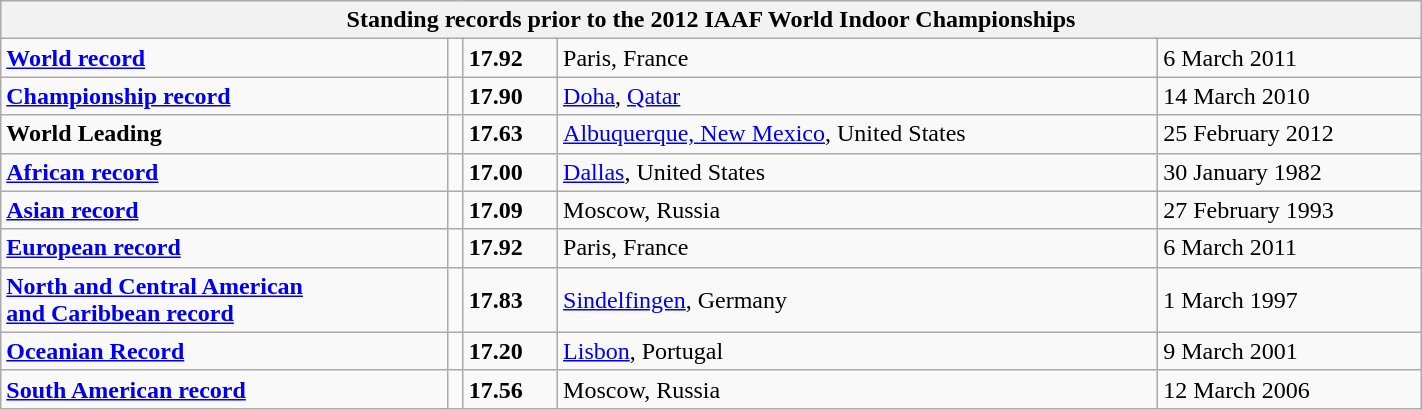<table class="wikitable" width=75%>
<tr>
<th colspan="5">Standing records prior to the 2012 IAAF World Indoor Championships</th>
</tr>
<tr>
<td><strong><a href='#'>World record</a></strong></td>
<td></td>
<td><strong>17.92</strong></td>
<td>Paris, France</td>
<td>6 March 2011</td>
</tr>
<tr>
<td><strong><a href='#'>Championship record</a></strong></td>
<td></td>
<td><strong>17.90</strong></td>
<td><a href='#'>Doha</a>, <a href='#'>Qatar</a></td>
<td>14 March 2010</td>
</tr>
<tr>
<td><strong>World Leading</strong></td>
<td></td>
<td><strong>17.63</strong></td>
<td><a href='#'>Albuquerque, New Mexico</a>, United States</td>
<td>25 February 2012</td>
</tr>
<tr>
<td><strong><a href='#'>African record</a></strong></td>
<td></td>
<td><strong>17.00</strong></td>
<td><a href='#'>Dallas</a>, United States</td>
<td>30 January 1982</td>
</tr>
<tr>
<td><strong><a href='#'>Asian record</a></strong></td>
<td></td>
<td><strong>17.09</strong></td>
<td>Moscow, Russia</td>
<td>27 February 1993</td>
</tr>
<tr>
<td><strong><a href='#'>European record</a></strong></td>
<td></td>
<td><strong>17.92</strong></td>
<td>Paris, France</td>
<td>6 March 2011</td>
</tr>
<tr>
<td><strong><a href='#'>North and Central American <br>and Caribbean record</a></strong></td>
<td></td>
<td><strong>17.83</strong></td>
<td><a href='#'>Sindelfingen</a>, Germany</td>
<td>1 March 1997</td>
</tr>
<tr>
<td><strong><a href='#'>Oceanian Record</a></strong></td>
<td></td>
<td><strong>17.20</strong></td>
<td><a href='#'>Lisbon</a>, Portugal</td>
<td>9 March 2001</td>
</tr>
<tr>
<td><strong><a href='#'>South American record</a></strong></td>
<td></td>
<td><strong>17.56</strong></td>
<td>Moscow, Russia</td>
<td>12 March 2006</td>
</tr>
</table>
